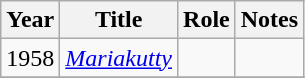<table class="wikitable sortable">
<tr>
<th>Year</th>
<th>Title</th>
<th>Role</th>
<th class="unsortable">Notes</th>
</tr>
<tr>
<td>1958</td>
<td><em><a href='#'>Mariakutty</a></em></td>
<td></td>
<td></td>
</tr>
<tr>
</tr>
</table>
